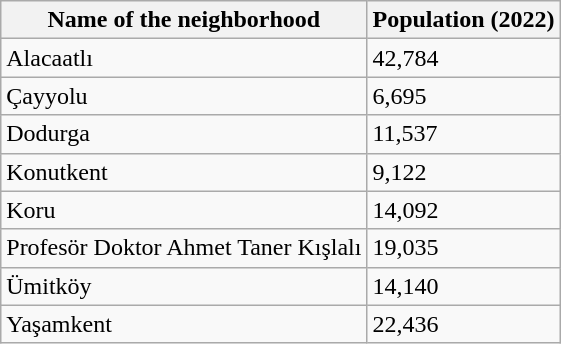<table class="sortable wikitable">
<tr>
<th>Name of the neighborhood</th>
<th>Population (2022)</th>
</tr>
<tr>
<td>Alacaatlı</td>
<td>42,784</td>
</tr>
<tr>
<td>Çayyolu</td>
<td>6,695</td>
</tr>
<tr>
<td>Dodurga</td>
<td>11,537</td>
</tr>
<tr>
<td>Konutkent</td>
<td>9,122</td>
</tr>
<tr>
<td>Koru</td>
<td>14,092</td>
</tr>
<tr>
<td>Profesör Doktor Ahmet Taner Kışlalı</td>
<td>19,035</td>
</tr>
<tr>
<td>Ümitköy</td>
<td>14,140</td>
</tr>
<tr>
<td>Yaşamkent</td>
<td>22,436</td>
</tr>
</table>
